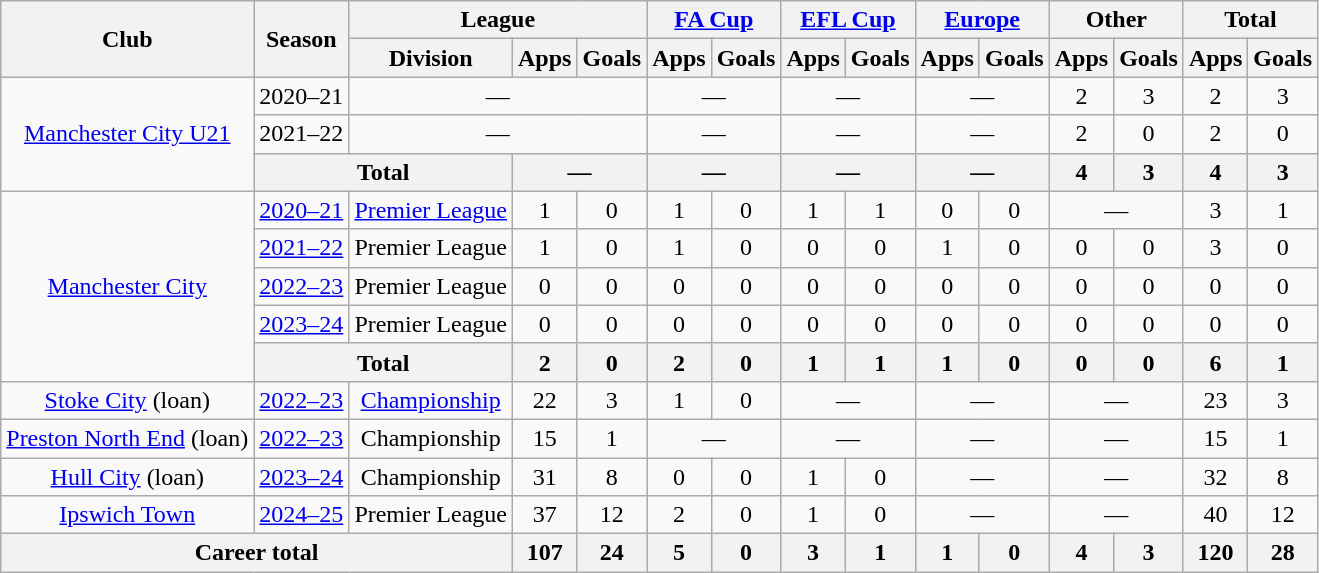<table class="wikitable" style="text-align: center;">
<tr>
<th rowspan="2">Club</th>
<th rowspan="2">Season</th>
<th colspan="3">League</th>
<th colspan="2"><a href='#'>FA Cup</a></th>
<th colspan="2"><a href='#'>EFL Cup</a></th>
<th colspan="2"><a href='#'>Europe</a></th>
<th colspan="2">Other</th>
<th colspan="2">Total</th>
</tr>
<tr>
<th>Division</th>
<th>Apps</th>
<th>Goals</th>
<th>Apps</th>
<th>Goals</th>
<th>Apps</th>
<th>Goals</th>
<th>Apps</th>
<th>Goals</th>
<th>Apps</th>
<th>Goals</th>
<th>Apps</th>
<th>Goals</th>
</tr>
<tr>
<td rowspan="3"><a href='#'>Manchester City U21</a></td>
<td>2020–21</td>
<td colspan="3">—</td>
<td colspan="2">—</td>
<td colspan="2">—</td>
<td colspan="2">—</td>
<td>2</td>
<td>3</td>
<td>2</td>
<td>3</td>
</tr>
<tr>
<td>2021–22</td>
<td colspan="3">—</td>
<td colspan="2">—</td>
<td colspan="2">—</td>
<td colspan="2">—</td>
<td>2</td>
<td>0</td>
<td>2</td>
<td>0</td>
</tr>
<tr>
<th colspan="2">Total</th>
<th colspan="2">—</th>
<th colspan="2">—</th>
<th colspan="2">—</th>
<th colspan="2">—</th>
<th>4</th>
<th>3</th>
<th>4</th>
<th>3</th>
</tr>
<tr>
<td rowspan="5"><a href='#'>Manchester City</a></td>
<td><a href='#'>2020–21</a></td>
<td><a href='#'>Premier League</a></td>
<td>1</td>
<td>0</td>
<td>1</td>
<td>0</td>
<td>1</td>
<td>1</td>
<td>0</td>
<td>0</td>
<td colspan="2">—</td>
<td>3</td>
<td>1</td>
</tr>
<tr>
<td><a href='#'>2021–22</a></td>
<td>Premier League</td>
<td>1</td>
<td>0</td>
<td>1</td>
<td>0</td>
<td>0</td>
<td>0</td>
<td>1</td>
<td>0</td>
<td>0</td>
<td>0</td>
<td>3</td>
<td>0</td>
</tr>
<tr>
<td><a href='#'>2022–23</a></td>
<td>Premier League</td>
<td>0</td>
<td>0</td>
<td>0</td>
<td>0</td>
<td>0</td>
<td>0</td>
<td>0</td>
<td>0</td>
<td>0</td>
<td>0</td>
<td>0</td>
<td>0</td>
</tr>
<tr>
<td><a href='#'>2023–24</a></td>
<td>Premier League</td>
<td>0</td>
<td>0</td>
<td>0</td>
<td>0</td>
<td>0</td>
<td>0</td>
<td>0</td>
<td>0</td>
<td>0</td>
<td>0</td>
<td>0</td>
<td>0</td>
</tr>
<tr>
<th colspan="2">Total</th>
<th>2</th>
<th>0</th>
<th>2</th>
<th>0</th>
<th>1</th>
<th>1</th>
<th>1</th>
<th>0</th>
<th>0</th>
<th>0</th>
<th>6</th>
<th>1</th>
</tr>
<tr>
<td><a href='#'>Stoke City</a> (loan)</td>
<td><a href='#'>2022–23</a></td>
<td><a href='#'>Championship</a></td>
<td>22</td>
<td>3</td>
<td>1</td>
<td>0</td>
<td colspan="2">—</td>
<td colspan="2">—</td>
<td colspan="2">—</td>
<td>23</td>
<td>3</td>
</tr>
<tr>
<td><a href='#'>Preston North End</a> (loan)</td>
<td><a href='#'>2022–23</a></td>
<td>Championship</td>
<td>15</td>
<td>1</td>
<td colspan="2">—</td>
<td colspan="2">—</td>
<td colspan="2">—</td>
<td colspan="2">—</td>
<td>15</td>
<td>1</td>
</tr>
<tr>
<td><a href='#'>Hull City</a> (loan)</td>
<td><a href='#'>2023–24</a></td>
<td>Championship</td>
<td>31</td>
<td>8</td>
<td>0</td>
<td>0</td>
<td>1</td>
<td>0</td>
<td colspan="2">—</td>
<td colspan="2">—</td>
<td>32</td>
<td>8</td>
</tr>
<tr>
<td><a href='#'>Ipswich Town</a></td>
<td><a href='#'>2024–25</a></td>
<td>Premier League</td>
<td>37</td>
<td>12</td>
<td>2</td>
<td>0</td>
<td>1</td>
<td>0</td>
<td colspan="2">—</td>
<td colspan="2">—</td>
<td>40</td>
<td>12</td>
</tr>
<tr>
<th colspan="3">Career total</th>
<th>107</th>
<th>24</th>
<th>5</th>
<th>0</th>
<th>3</th>
<th>1</th>
<th>1</th>
<th>0</th>
<th>4</th>
<th>3</th>
<th>120</th>
<th>28</th>
</tr>
</table>
